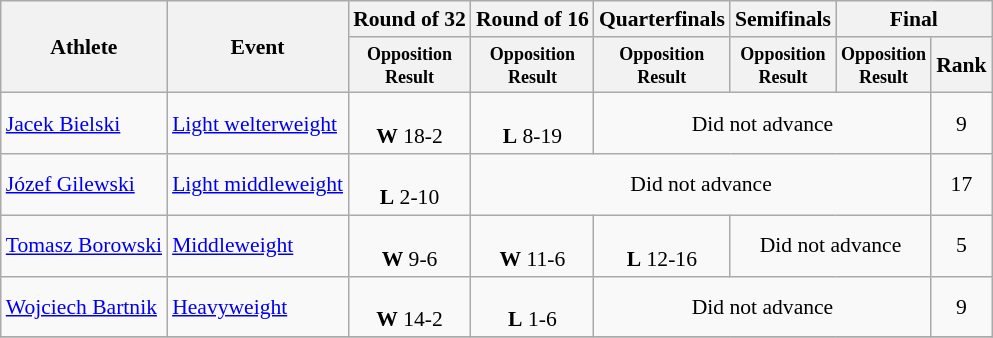<table class=wikitable style="font-size:90%">
<tr>
<th rowspan="2">Athlete</th>
<th rowspan="2">Event</th>
<th>Round of 32</th>
<th>Round of 16</th>
<th>Quarterfinals</th>
<th>Semifinals</th>
<th colspan="2">Final</th>
</tr>
<tr>
<th style="line-height:1em"><small>Opposition<br>Result</small></th>
<th style="line-height:1em"><small>Opposition<br>Result</small></th>
<th style="line-height:1em"><small>Opposition<br>Result</small></th>
<th style="line-height:1em"><small>Opposition<br>Result</small></th>
<th style="line-height:1em"><small>Opposition<br>Result</small></th>
<th>Rank</th>
</tr>
<tr>
<td><a href='#'>Jacek Bielski</a></td>
<td><a href='#'>Light welterweight</a></td>
<td align="center"><br><strong>W</strong> 18-2</td>
<td align="center"><br><strong>L</strong> 8-19</td>
<td align="center" colspan="3">Did not advance</td>
<td align=center>9</td>
</tr>
<tr>
<td><a href='#'>Józef Gilewski</a></td>
<td><a href='#'>Light middleweight</a></td>
<td align="center"><br><strong>L</strong> 2-10</td>
<td align="center" colspan="4">Did not advance</td>
<td align=center>17</td>
</tr>
<tr>
<td><a href='#'>Tomasz Borowski</a></td>
<td><a href='#'>Middleweight</a></td>
<td align="center"><br><strong>W</strong> 9-6</td>
<td align="center"><br><strong>W</strong> 11-6</td>
<td align="center"><br><strong>L</strong> 12-16</td>
<td align="center" colspan="2">Did not advance</td>
<td align=center>5</td>
</tr>
<tr>
<td><a href='#'>Wojciech Bartnik</a></td>
<td><a href='#'>Heavyweight</a></td>
<td align="center"><br><strong>W</strong> 14-2</td>
<td align="center"><br><strong>L</strong> 1-6</td>
<td align="center" colspan="3">Did not advance</td>
<td align=center>9</td>
</tr>
<tr>
</tr>
</table>
